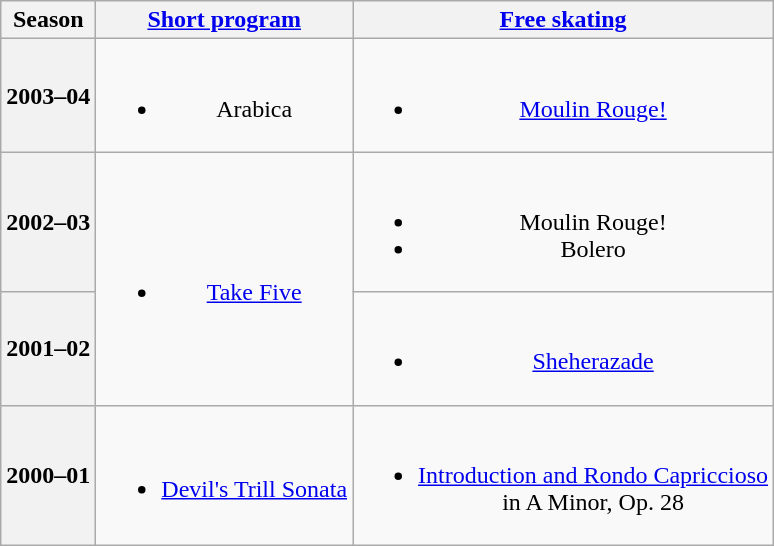<table class=wikitable style=text-align:center>
<tr>
<th>Season</th>
<th><a href='#'>Short program</a></th>
<th><a href='#'>Free skating</a></th>
</tr>
<tr>
<th>2003–04 <br> </th>
<td><br><ul><li>Arabica <br></li></ul></td>
<td><br><ul><li><a href='#'>Moulin Rouge!</a> <br></li></ul></td>
</tr>
<tr>
<th>2002–03 <br> </th>
<td rowspan=2><br><ul><li><a href='#'>Take Five</a> <br></li></ul></td>
<td><br><ul><li>Moulin Rouge! <br></li><li>Bolero</li></ul></td>
</tr>
<tr>
<th>2001–02 <br> </th>
<td><br><ul><li><a href='#'>Sheherazade</a> <br></li></ul></td>
</tr>
<tr>
<th>2000–01 <br> </th>
<td><br><ul><li><a href='#'>Devil's Trill Sonata</a> <br></li></ul></td>
<td><br><ul><li><a href='#'>Introduction and Rondo Capriccioso</a> <br> in A Minor, Op. 28 <br></li></ul></td>
</tr>
</table>
